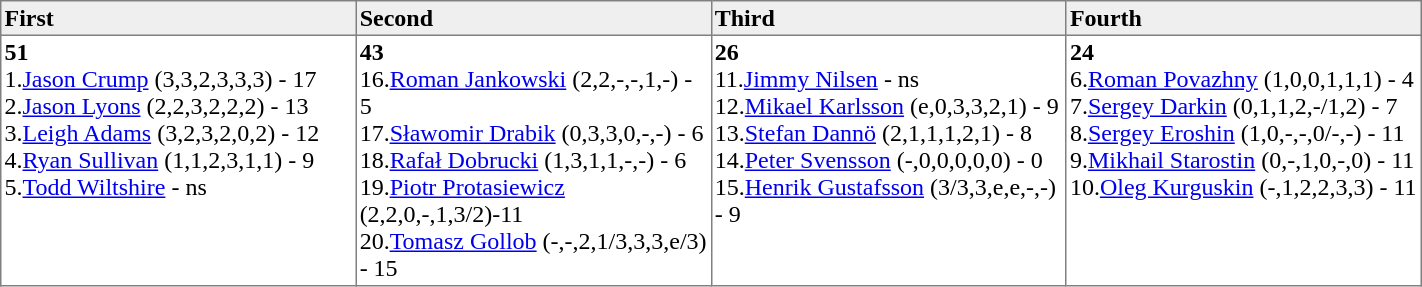<table border=1 cellpadding=2 cellspacing=0 width=75% style="border-collapse:collapse">
<tr align=left style="background:#efefef;">
<th width=20%>First</th>
<th width=20%>Second</th>
<th width=20%>Third</th>
<th width=20%>Fourth</th>
</tr>
<tr align=left>
<td valign=top><strong> 51</strong><br>1.<a href='#'>Jason Crump</a> (3,3,2,3,3,3) - 17<br>2.<a href='#'>Jason Lyons</a> (2,2,3,2,2,2) - 13<br>3.<a href='#'>Leigh Adams</a> (3,2,3,2,0,2) - 12<br>4.<a href='#'>Ryan Sullivan</a> (1,1,2,3,1,1) - 9<br>5.<a href='#'>Todd Wiltshire</a> - ns</td>
<td valign=top><strong> 43</strong><br>16.<a href='#'>Roman Jankowski</a> (2,2,-,-,1,-) - 5<br>17.<a href='#'>Sławomir Drabik</a> (0,3,3,0,-,-) - 6<br>18.<a href='#'>Rafał Dobrucki</a> (1,3,1,1,-,-) - 6<br>19.<a href='#'>Piotr Protasiewicz</a> (2,2,0,-,1,3/2)-11<br>20.<a href='#'>Tomasz Gollob</a> (-,-,2,1/3,3,3,e/3) - 15</td>
<td valign=top><strong> 26</strong><br>11.<a href='#'>Jimmy Nilsen</a> - ns<br>12.<a href='#'>Mikael Karlsson</a> (e,0,3,3,2,1) - 9<br>13.<a href='#'>Stefan Dannö</a> (2,1,1,1,2,1) - 8<br>14.<a href='#'>Peter Svensson</a> (-,0,0,0,0,0) - 0<br>15.<a href='#'>Henrik Gustafsson</a> (3/3,3,e,e,-,-) - 9</td>
<td valign=top><strong> 24</strong><br>6.<a href='#'>Roman Povazhny</a> (1,0,0,1,1,1) - 4<br>7.<a href='#'>Sergey Darkin</a> (0,1,1,2,-/1,2) - 7<br>8.<a href='#'>Sergey Eroshin</a> (1,0,-,-,0/-,-) - 11<br>9.<a href='#'>Mikhail Starostin</a> (0,-,1,0,-,0) - 11<br>10.<a href='#'>Oleg Kurguskin</a> (-,1,2,2,3,3) - 11</td>
</tr>
</table>
